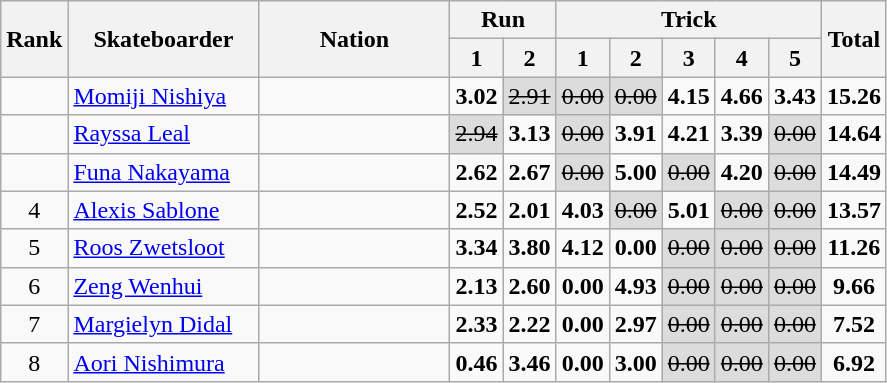<table class="wikitable sortable" style="text-align:center">
<tr>
<th rowspan="2" width="30">Rank</th>
<th rowspan="2" width="120">Skateboarder</th>
<th rowspan="2" width="120">Nation</th>
<th colspan="2">Run</th>
<th colspan="5">Trick</th>
<th rowspan="2" width="30">Total</th>
</tr>
<tr>
<th width="20">1</th>
<th width="20">2</th>
<th width="20">1</th>
<th width="20">2</th>
<th width="20">3</th>
<th width="20">4</th>
<th width="20">5</th>
</tr>
<tr>
<td></td>
<td align="left"><a href='#'>Momiji Nishiya</a></td>
<td align="left"></td>
<td><strong>3.02</strong></td>
<td bgcolor="gainsboro"><s>2.91</s></td>
<td bgcolor="gainsboro"><s>0.00</s></td>
<td bgcolor="gainsboro"><s>0.00</s></td>
<td><strong>4.15</strong></td>
<td><strong>4.66</strong></td>
<td><strong>3.43</strong></td>
<td><strong>15.26</strong></td>
</tr>
<tr>
<td></td>
<td align="left"><a href='#'>Rayssa Leal</a></td>
<td align="left"></td>
<td bgcolor="gainsboro"><s>2.94</s></td>
<td><strong>3.13</strong></td>
<td bgcolor="gainsboro"><s>0.00</s></td>
<td><strong>3.91</strong></td>
<td><strong>4.21</strong></td>
<td><strong>3.39</strong></td>
<td bgcolor="gainsboro"><s>0.00</s></td>
<td><strong>14.64</strong></td>
</tr>
<tr>
<td></td>
<td align="left"><a href='#'>Funa Nakayama</a></td>
<td align="left"></td>
<td><strong>2.62</strong></td>
<td><strong>2.67</strong></td>
<td bgcolor="gainsboro"><s>0.00</s></td>
<td><strong>5.00</strong></td>
<td bgcolor="gainsboro"><s>0.00</s></td>
<td><strong>4.20</strong></td>
<td bgcolor="gainsboro"><s>0.00</s></td>
<td><strong>14.49</strong></td>
</tr>
<tr>
<td>4</td>
<td align="left"><a href='#'>Alexis Sablone</a></td>
<td align="left"></td>
<td><strong>2.52</strong></td>
<td><strong>2.01</strong></td>
<td><strong>4.03</strong></td>
<td bgcolor="gainsboro"><s>0.00</s></td>
<td><strong>5.01</strong></td>
<td bgcolor="gainsboro"><s>0.00</s></td>
<td bgcolor="gainsboro"><s>0.00</s></td>
<td><strong>13.57</strong></td>
</tr>
<tr>
<td>5</td>
<td align="left"><a href='#'>Roos Zwetsloot</a></td>
<td align="left"></td>
<td><strong>3.34</strong></td>
<td><strong>3.80</strong></td>
<td><strong>4.12</strong></td>
<td><strong>0.00</strong></td>
<td bgcolor="gainsboro"><s>0.00</s></td>
<td bgcolor="gainsboro"><s>0.00</s></td>
<td bgcolor="gainsboro"><s>0.00</s></td>
<td><strong>11.26</strong></td>
</tr>
<tr>
<td>6</td>
<td align="left"><a href='#'>Zeng Wenhui</a></td>
<td align="left"></td>
<td><strong>2.13</strong></td>
<td><strong>2.60</strong></td>
<td><strong>0.00</strong></td>
<td><strong>4.93</strong></td>
<td bgcolor="gainsboro"><s>0.00</s></td>
<td bgcolor="gainsboro"><s>0.00</s></td>
<td bgcolor="gainsboro"><s>0.00</s></td>
<td><strong>9.66</strong></td>
</tr>
<tr>
<td>7</td>
<td align="left"><a href='#'>Margielyn Didal</a></td>
<td align="left"></td>
<td><strong>2.33</strong></td>
<td><strong>2.22</strong></td>
<td><strong>0.00</strong></td>
<td><strong>2.97</strong></td>
<td bgcolor="gainsboro"><s>0.00</s></td>
<td bgcolor="gainsboro"><s>0.00</s></td>
<td bgcolor="gainsboro"><s>0.00</s></td>
<td><strong>7.52</strong></td>
</tr>
<tr>
<td>8</td>
<td align="left"><a href='#'>Aori Nishimura</a></td>
<td align="left"></td>
<td><strong>0.46</strong></td>
<td><strong>3.46</strong></td>
<td><strong>0.00</strong></td>
<td><strong>3.00</strong></td>
<td bgcolor="gainsboro"><s>0.00</s></td>
<td bgcolor="gainsboro"><s>0.00</s></td>
<td bgcolor="gainsboro"><s>0.00</s></td>
<td><strong>6.92</strong></td>
</tr>
</table>
